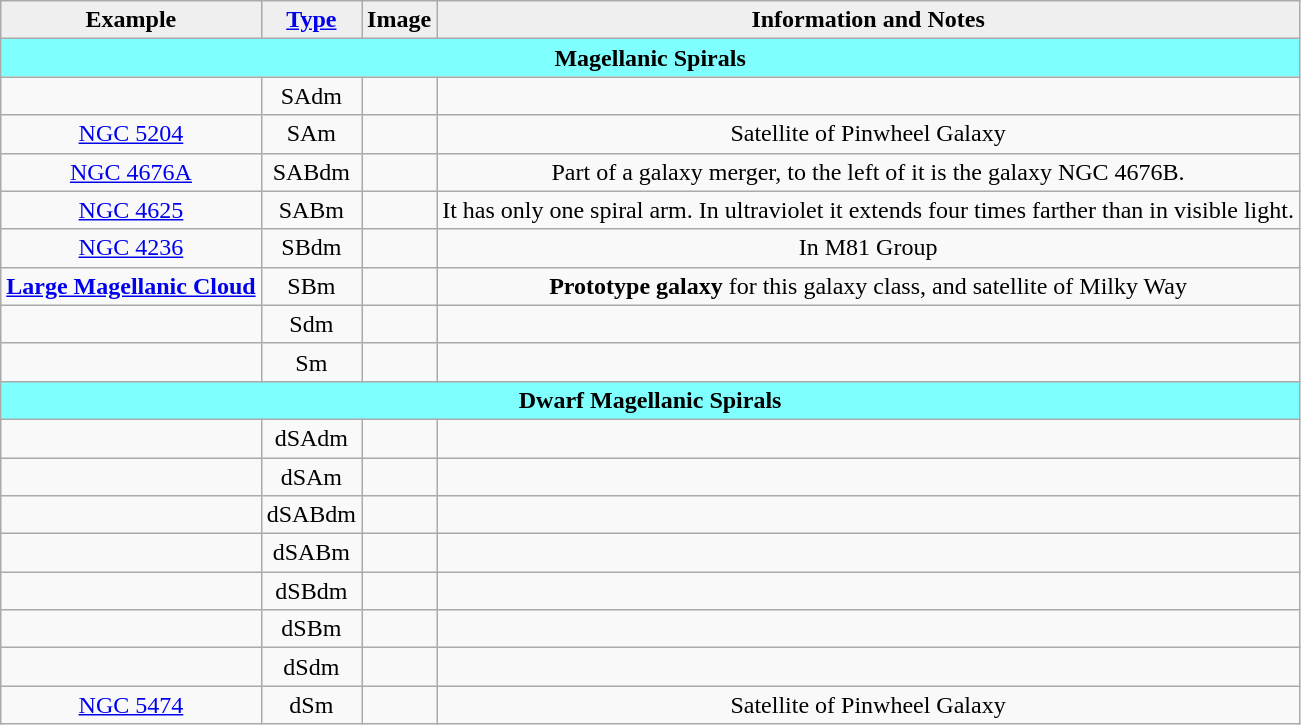<table class="wikitable" style="text-align:center;border-collapse:collapse;" cellpadding="2">
<tr>
<th style="background:#efefef;">Example</th>
<th style="background:#efefef;"><a href='#'>Type</a></th>
<th style="background:#efefef;">Image</th>
<th style="background:#efefef;">Information and Notes</th>
</tr>
<tr>
<th colspan=4 style="background:#80ffff">Magellanic Spirals</th>
</tr>
<tr>
<td></td>
<td>SAdm</td>
<td></td>
</tr>
<tr>
<td><a href='#'>NGC 5204</a></td>
<td>SAm</td>
<td></td>
<td>Satellite of Pinwheel Galaxy</td>
</tr>
<tr>
<td><a href='#'>NGC 4676A</a></td>
<td>SABdm</td>
<td></td>
<td>Part of a galaxy merger, to the left of it is the galaxy NGC 4676B.</td>
</tr>
<tr>
<td><a href='#'>NGC 4625</a></td>
<td>SABm</td>
<td></td>
<td>It has only one spiral arm. In ultraviolet it extends four times farther than in visible light.</td>
</tr>
<tr>
<td><a href='#'>NGC 4236</a></td>
<td>SBdm</td>
<td></td>
<td>In M81 Group</td>
</tr>
<tr>
<td><strong><a href='#'>Large Magellanic Cloud</a></strong></td>
<td>SBm</td>
<td></td>
<td><strong>Prototype galaxy</strong> for this galaxy class, and satellite of Milky Way</td>
</tr>
<tr>
<td></td>
<td>Sdm</td>
<td></td>
<td></td>
</tr>
<tr>
<td></td>
<td>Sm</td>
<td></td>
<td></td>
</tr>
<tr>
<th colspan=4 style="background:#80ffff">Dwarf Magellanic Spirals</th>
</tr>
<tr>
<td></td>
<td>dSAdm</td>
<td></td>
<td></td>
</tr>
<tr>
<td></td>
<td>dSAm</td>
<td></td>
<td></td>
</tr>
<tr>
<td></td>
<td>dSABdm</td>
<td></td>
<td></td>
</tr>
<tr>
<td></td>
<td>dSABm</td>
<td></td>
<td></td>
</tr>
<tr>
<td></td>
<td>dSBdm</td>
<td></td>
<td></td>
</tr>
<tr>
<td></td>
<td>dSBm</td>
<td></td>
<td></td>
</tr>
<tr>
<td></td>
<td>dSdm</td>
<td></td>
<td></td>
</tr>
<tr>
<td><a href='#'>NGC 5474</a></td>
<td>dSm</td>
<td></td>
<td>Satellite of Pinwheel Galaxy</td>
</tr>
</table>
